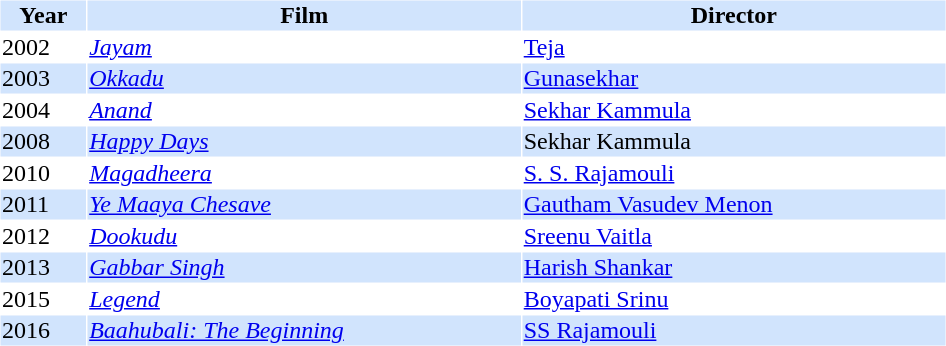<table cellspacing="1" cellpadding="1" border="0" style="width:50%;">
<tr style="background:#d1e4fd;">
<th>Year</th>
<th>Film</th>
<th>Director</th>
</tr>
<tr>
<td>2002</td>
<td><em><a href='#'>Jayam</a></em></td>
<td><a href='#'>Teja</a></td>
</tr>
<tr style="background:#d1e4fd;">
<td>2003</td>
<td><em><a href='#'>Okkadu</a></em></td>
<td><a href='#'>Gunasekhar</a></td>
</tr>
<tr>
<td>2004</td>
<td><em><a href='#'>Anand</a></em></td>
<td><a href='#'>Sekhar Kammula</a></td>
</tr>
<tr style="background:#d1e4fd;">
<td>2008</td>
<td><em><a href='#'>Happy Days</a></em></td>
<td>Sekhar Kammula</td>
</tr>
<tr>
<td>2010</td>
<td><em><a href='#'>Magadheera</a></em></td>
<td><a href='#'>S. S. Rajamouli</a></td>
</tr>
<tr style="background:#d1e4fd;">
<td>2011</td>
<td><em><a href='#'>Ye Maaya Chesave</a></em></td>
<td><a href='#'>Gautham Vasudev Menon</a></td>
</tr>
<tr>
<td>2012</td>
<td><em><a href='#'>Dookudu</a></em></td>
<td><a href='#'>Sreenu Vaitla</a></td>
</tr>
<tr style="background:#d1e4fd;">
<td>2013</td>
<td><em><a href='#'>Gabbar Singh</a></em></td>
<td><a href='#'>Harish Shankar</a></td>
</tr>
<tr>
<td>2015</td>
<td><em><a href='#'>Legend</a></em></td>
<td><a href='#'>Boyapati Srinu</a></td>
</tr>
<tr style="background:#d1e4fd;">
<td>2016</td>
<td><em><a href='#'>Baahubali: The Beginning</a></em></td>
<td><a href='#'>SS Rajamouli</a></td>
</tr>
<tr>
</tr>
</table>
